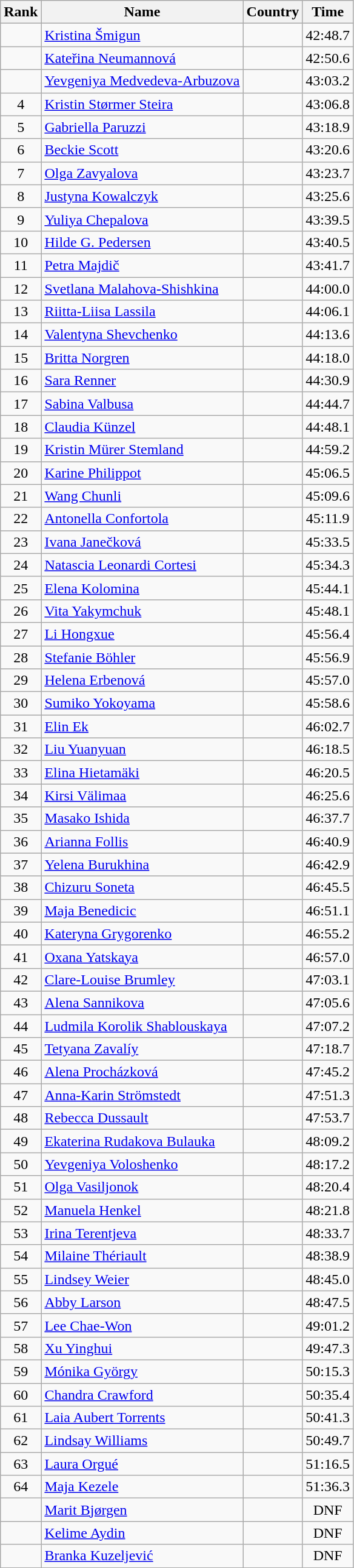<table class="wikitable sortable" style="text-align:center">
<tr>
<th>Rank</th>
<th>Name</th>
<th>Country</th>
<th>Time</th>
</tr>
<tr>
<td></td>
<td align="left"><a href='#'>Kristina Šmigun</a></td>
<td align="left"></td>
<td>42:48.7</td>
</tr>
<tr>
<td></td>
<td align="left"><a href='#'>Kateřina Neumannová</a></td>
<td align="left"></td>
<td>42:50.6</td>
</tr>
<tr>
<td></td>
<td align="left"><a href='#'>Yevgeniya Medvedeva-Arbuzova</a></td>
<td align="left"></td>
<td>43:03.2</td>
</tr>
<tr>
<td>4</td>
<td align="left"><a href='#'>Kristin Størmer Steira</a></td>
<td align="left"></td>
<td>43:06.8</td>
</tr>
<tr>
<td>5</td>
<td align="left"><a href='#'>Gabriella Paruzzi</a></td>
<td align="left"></td>
<td>43:18.9</td>
</tr>
<tr>
<td>6</td>
<td align="left"><a href='#'>Beckie Scott</a></td>
<td align="left"></td>
<td>43:20.6</td>
</tr>
<tr>
<td>7</td>
<td align="left"><a href='#'>Olga Zavyalova</a></td>
<td align="left"></td>
<td>43:23.7</td>
</tr>
<tr>
<td>8</td>
<td align="left"><a href='#'>Justyna Kowalczyk</a></td>
<td align="left"></td>
<td>43:25.6</td>
</tr>
<tr>
<td>9</td>
<td align="left"><a href='#'>Yuliya Chepalova</a></td>
<td align="left"></td>
<td>43:39.5</td>
</tr>
<tr>
<td>10</td>
<td align="left"><a href='#'>Hilde G. Pedersen</a></td>
<td align="left"></td>
<td>43:40.5</td>
</tr>
<tr>
<td>11</td>
<td align="left"><a href='#'>Petra Majdič</a></td>
<td align="left"></td>
<td>43:41.7</td>
</tr>
<tr>
<td>12</td>
<td align="left"><a href='#'>Svetlana Malahova-Shishkina</a></td>
<td align="left"></td>
<td>44:00.0</td>
</tr>
<tr>
<td>13</td>
<td align="left"><a href='#'>Riitta-Liisa Lassila</a></td>
<td align="left"></td>
<td>44:06.1</td>
</tr>
<tr>
<td>14</td>
<td align="left"><a href='#'>Valentyna Shevchenko</a></td>
<td align="left"></td>
<td>44:13.6</td>
</tr>
<tr>
<td>15</td>
<td align="left"><a href='#'>Britta Norgren</a></td>
<td align="left"></td>
<td>44:18.0</td>
</tr>
<tr>
<td>16</td>
<td align="left"><a href='#'>Sara Renner</a></td>
<td align="left"></td>
<td>44:30.9</td>
</tr>
<tr>
<td>17</td>
<td align="left"><a href='#'>Sabina Valbusa</a></td>
<td align="left"></td>
<td>44:44.7</td>
</tr>
<tr>
<td>18</td>
<td align="left"><a href='#'>Claudia Künzel</a></td>
<td align="left"></td>
<td>44:48.1</td>
</tr>
<tr>
<td>19</td>
<td align="left"><a href='#'>Kristin Mürer Stemland</a></td>
<td align="left"></td>
<td>44:59.2</td>
</tr>
<tr>
<td>20</td>
<td align="left"><a href='#'>Karine Philippot</a></td>
<td align="left"></td>
<td>45:06.5</td>
</tr>
<tr>
<td>21</td>
<td align="left"><a href='#'>Wang Chunli</a></td>
<td align="left"></td>
<td>45:09.6</td>
</tr>
<tr>
<td>22</td>
<td align="left"><a href='#'>Antonella Confortola</a></td>
<td align="left"></td>
<td>45:11.9</td>
</tr>
<tr>
<td>23</td>
<td align="left"><a href='#'>Ivana Janečková</a></td>
<td align="left"></td>
<td>45:33.5</td>
</tr>
<tr>
<td>24</td>
<td align="left"><a href='#'>Natascia Leonardi Cortesi</a></td>
<td align="left"></td>
<td>45:34.3</td>
</tr>
<tr>
<td>25</td>
<td align="left"><a href='#'>Elena Kolomina</a></td>
<td align="left"></td>
<td>45:44.1</td>
</tr>
<tr>
<td>26</td>
<td align="left"><a href='#'>Vita Yakymchuk</a></td>
<td align="left"></td>
<td>45:48.1</td>
</tr>
<tr>
<td>27</td>
<td align="left"><a href='#'>Li Hongxue</a></td>
<td align="left"></td>
<td>45:56.4</td>
</tr>
<tr>
<td>28</td>
<td align="left"><a href='#'>Stefanie Böhler</a></td>
<td align="left"></td>
<td>45:56.9</td>
</tr>
<tr>
<td>29</td>
<td align="left"><a href='#'>Helena Erbenová</a></td>
<td align="left"></td>
<td>45:57.0</td>
</tr>
<tr>
<td>30</td>
<td align="left"><a href='#'>Sumiko Yokoyama</a></td>
<td align="left"></td>
<td>45:58.6</td>
</tr>
<tr>
<td>31</td>
<td align="left"><a href='#'>Elin Ek</a></td>
<td align="left"></td>
<td>46:02.7</td>
</tr>
<tr>
<td>32</td>
<td align="left"><a href='#'>Liu Yuanyuan</a></td>
<td align="left"></td>
<td>46:18.5</td>
</tr>
<tr>
<td>33</td>
<td align="left"><a href='#'>Elina Hietamäki</a></td>
<td align="left"></td>
<td>46:20.5</td>
</tr>
<tr>
<td>34</td>
<td align="left"><a href='#'>Kirsi Välimaa</a></td>
<td align="left"></td>
<td>46:25.6</td>
</tr>
<tr>
<td>35</td>
<td align="left"><a href='#'>Masako Ishida</a></td>
<td align="left"></td>
<td>46:37.7</td>
</tr>
<tr>
<td>36</td>
<td align="left"><a href='#'>Arianna Follis</a></td>
<td align="left"></td>
<td>46:40.9</td>
</tr>
<tr>
<td>37</td>
<td align="left"><a href='#'>Yelena Burukhina</a></td>
<td align="left"></td>
<td>46:42.9</td>
</tr>
<tr>
<td>38</td>
<td align="left"><a href='#'>Chizuru Soneta</a></td>
<td align="left"></td>
<td>46:45.5</td>
</tr>
<tr>
<td>39</td>
<td align="left"><a href='#'>Maja Benedicic</a></td>
<td align="left"></td>
<td>46:51.1</td>
</tr>
<tr>
<td>40</td>
<td align="left"><a href='#'>Kateryna Grygorenko</a></td>
<td align="left"></td>
<td>46:55.2</td>
</tr>
<tr>
<td>41</td>
<td align="left"><a href='#'>Oxana Yatskaya</a></td>
<td align="left"></td>
<td>46:57.0</td>
</tr>
<tr>
<td>42</td>
<td align="left"><a href='#'>Clare-Louise Brumley</a></td>
<td align="left"></td>
<td>47:03.1</td>
</tr>
<tr>
<td>43</td>
<td align="left"><a href='#'>Alena Sannikova</a></td>
<td align="left"></td>
<td>47:05.6</td>
</tr>
<tr>
<td>44</td>
<td align="left"><a href='#'>Ludmila Korolik Shablouskaya</a></td>
<td align="left"></td>
<td>47:07.2</td>
</tr>
<tr>
<td>45</td>
<td align="left"><a href='#'>Tetyana Zavalíy</a></td>
<td align="left"></td>
<td>47:18.7</td>
</tr>
<tr>
<td>46</td>
<td align="left"><a href='#'>Alena Procházková</a></td>
<td align="left"></td>
<td>47:45.2</td>
</tr>
<tr>
<td>47</td>
<td align="left"><a href='#'>Anna-Karin Strömstedt</a></td>
<td align="left"></td>
<td>47:51.3</td>
</tr>
<tr>
<td>48</td>
<td align="left"><a href='#'>Rebecca Dussault</a></td>
<td align="left"></td>
<td>47:53.7</td>
</tr>
<tr>
<td>49</td>
<td align="left"><a href='#'>Ekaterina Rudakova Bulauka</a></td>
<td align="left"></td>
<td>48:09.2</td>
</tr>
<tr>
<td>50</td>
<td align="left"><a href='#'>Yevgeniya Voloshenko</a></td>
<td align="left"></td>
<td>48:17.2</td>
</tr>
<tr>
<td>51</td>
<td align="left"><a href='#'>Olga Vasiljonok</a></td>
<td align="left"></td>
<td>48:20.4</td>
</tr>
<tr>
<td>52</td>
<td align="left"><a href='#'>Manuela Henkel</a></td>
<td align="left"></td>
<td>48:21.8</td>
</tr>
<tr>
<td>53</td>
<td align="left"><a href='#'>Irina Terentjeva</a></td>
<td align="left"></td>
<td>48:33.7</td>
</tr>
<tr>
<td>54</td>
<td align="left"><a href='#'>Milaine Thériault</a></td>
<td align="left"></td>
<td>48:38.9</td>
</tr>
<tr>
<td>55</td>
<td align="left"><a href='#'>Lindsey Weier</a></td>
<td align="left"></td>
<td>48:45.0</td>
</tr>
<tr>
<td>56</td>
<td align="left"><a href='#'>Abby Larson</a></td>
<td align="left"></td>
<td>48:47.5</td>
</tr>
<tr>
<td>57</td>
<td align="left"><a href='#'>Lee Chae-Won</a></td>
<td align="left"></td>
<td>49:01.2</td>
</tr>
<tr>
<td>58</td>
<td align="left"><a href='#'>Xu Yinghui</a></td>
<td align="left"></td>
<td>49:47.3</td>
</tr>
<tr>
<td>59</td>
<td align="left"><a href='#'>Mónika György</a></td>
<td align="left"></td>
<td>50:15.3</td>
</tr>
<tr>
<td>60</td>
<td align="left"><a href='#'>Chandra Crawford</a></td>
<td align="left"></td>
<td>50:35.4</td>
</tr>
<tr>
<td>61</td>
<td align="left"><a href='#'>Laia Aubert Torrents</a></td>
<td align="left"></td>
<td>50:41.3</td>
</tr>
<tr>
<td>62</td>
<td align="left"><a href='#'>Lindsay Williams</a></td>
<td align="left"></td>
<td>50:49.7</td>
</tr>
<tr>
<td>63</td>
<td align="left"><a href='#'>Laura Orgué</a></td>
<td align="left"></td>
<td>51:16.5</td>
</tr>
<tr>
<td>64</td>
<td align="left"><a href='#'>Maja Kezele</a></td>
<td align="left"></td>
<td>51:36.3</td>
</tr>
<tr>
<td></td>
<td align="left"><a href='#'>Marit Bjørgen</a></td>
<td align="left"></td>
<td>DNF</td>
</tr>
<tr>
<td></td>
<td align="left"><a href='#'>Kelime Aydin</a></td>
<td align="left"></td>
<td>DNF</td>
</tr>
<tr>
<td></td>
<td align="left"><a href='#'>Branka Kuzeljević</a></td>
<td align="left"></td>
<td>DNF</td>
</tr>
</table>
